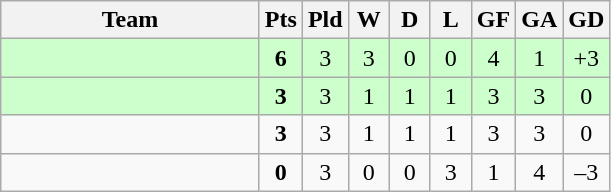<table class=wikitable style="text-align:center">
<tr>
<th width=165>Team</th>
<th width=20>Pts</th>
<th width=20>Pld</th>
<th width=20>W</th>
<th width=20>D</th>
<th width=20>L</th>
<th width=20>GF</th>
<th width=20>GA</th>
<th width=20>GD</th>
</tr>
<tr align=center style="background:#ccffcc;">
<td style="text-align:left;"></td>
<td><strong>6</strong></td>
<td>3</td>
<td>3</td>
<td>0</td>
<td>0</td>
<td>4</td>
<td>1</td>
<td>+3</td>
</tr>
<tr align=center style="background:#ccffcc;">
<td style="text-align:left;"></td>
<td><strong>3</strong></td>
<td>3</td>
<td>1</td>
<td>1</td>
<td>1</td>
<td>3</td>
<td>3</td>
<td>0</td>
</tr>
<tr align=center>
<td style="text-align:left;"></td>
<td><strong>3</strong></td>
<td>3</td>
<td>1</td>
<td>1</td>
<td>1</td>
<td>3</td>
<td>3</td>
<td>0</td>
</tr>
<tr align=center>
<td style="text-align:left;"></td>
<td><strong>0</strong></td>
<td>3</td>
<td>0</td>
<td>0</td>
<td>3</td>
<td>1</td>
<td>4</td>
<td>–3</td>
</tr>
</table>
